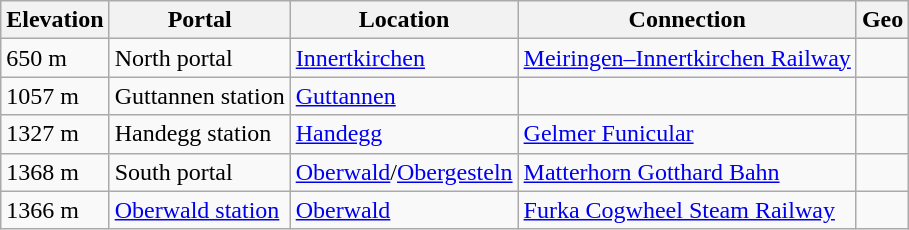<table class="wikitable sortable">
<tr>
<th>Elevation</th>
<th>Portal</th>
<th>Location</th>
<th>Connection</th>
<th class=unsortable>Geo</th>
</tr>
<tr>
<td>650 m</td>
<td>North portal</td>
<td><a href='#'>Innertkirchen</a></td>
<td><a href='#'>Meiringen–Innertkirchen Railway</a></td>
<td></td>
</tr>
<tr>
<td>1057 m</td>
<td>Guttannen station</td>
<td><a href='#'>Guttannen</a></td>
<td></td>
<td></td>
</tr>
<tr>
<td>1327 m</td>
<td>Handegg station</td>
<td><a href='#'>Handegg</a></td>
<td><a href='#'>Gelmer Funicular</a></td>
<td></td>
</tr>
<tr>
<td>1368 m</td>
<td>South portal</td>
<td><a href='#'>Oberwald</a>/<a href='#'>Obergesteln</a></td>
<td><a href='#'>Matterhorn Gotthard Bahn</a></td>
<td></td>
</tr>
<tr>
<td>1366 m</td>
<td><a href='#'>Oberwald station</a></td>
<td><a href='#'>Oberwald</a></td>
<td><a href='#'>Furka Cogwheel Steam Railway</a></td>
<td></td>
</tr>
</table>
